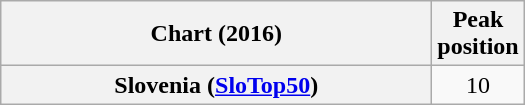<table class="wikitable sortable plainrowheaders" style="text-align:center">
<tr>
<th scope="col" width=280>Chart (2016)</th>
<th scope="col">Peak<br> position</th>
</tr>
<tr>
<th scope="row">Slovenia (<a href='#'>SloTop50</a>)</th>
<td>10</td>
</tr>
</table>
